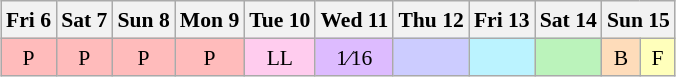<table class="wikitable" style="margin:0.5em auto; font-size:90%; line-height:1.25em; text-align:center">
<tr>
<th>Fri 6</th>
<th>Sat 7</th>
<th>Sun 8</th>
<th>Mon 9</th>
<th>Tue 10</th>
<th>Wed 11</th>
<th>Thu 12</th>
<th>Fri 13</th>
<th>Sat 14</th>
<th colspan=2>Sun 15</th>
</tr>
<tr>
<td bgcolor="#FFBBBB">P</td>
<td bgcolor="#FFBBBB">P</td>
<td bgcolor="#FFBBBB">P</td>
<td bgcolor="#FFBBBB">P</td>
<td bgcolor="#FFCCEE">LL</td>
<td bgcolor="#DDBBFF">1⁄16</td>
<td bgcolor="#CCCCFF"></td>
<td bgcolor="#BBF3FF"></td>
<td bgcolor="#BBF3BB"></td>
<td bgcolor="#FEDCBA">B</td>
<td bgcolor="#FFFFBB">F</td>
</tr>
</table>
